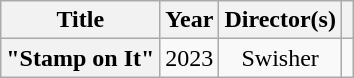<table class="wikitable plainrowheaders" style="text-align:center">
<tr>
<th scope="col">Title</th>
<th scope="col">Year</th>
<th scope="col">Director(s)</th>
<th scope="col"></th>
</tr>
<tr>
<th scope="row">"Stamp on It"</th>
<td>2023</td>
<td>Swisher</td>
<td></td>
</tr>
</table>
